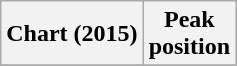<table class="wikitable">
<tr>
<th>Chart (2015)</th>
<th>Peak<br>position</th>
</tr>
<tr>
</tr>
</table>
